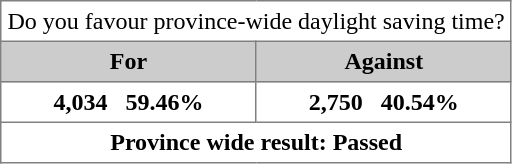<table border="1" cellpadding="4" cellspacing="0" style="border-collapse: collapse">
<tr>
<td colspan=4>Do you favour province-wide daylight saving time?</td>
</tr>
<tr bgcolor="CCCCCC">
<td align="center"><strong>For</strong></td>
<td align="center"><strong>Against</strong></td>
</tr>
<tr>
<td align="center"><strong>4,034   59.46%</strong></td>
<td align="center"><strong>2,750   40.54%</strong></td>
</tr>
<tr>
<td align="center" colspan=2><strong>Province wide result: Passed</strong></td>
</tr>
</table>
